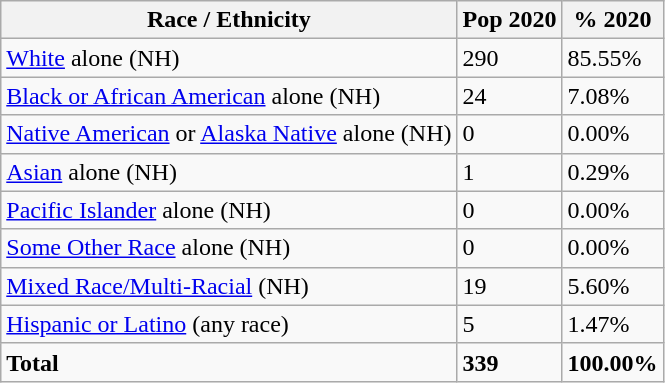<table class="wikitable">
<tr>
<th>Race / Ethnicity</th>
<th>Pop 2020</th>
<th>% 2020</th>
</tr>
<tr>
<td><a href='#'>White</a> alone (NH)</td>
<td>290</td>
<td>85.55%</td>
</tr>
<tr>
<td><a href='#'>Black or African American</a> alone (NH)</td>
<td>24</td>
<td>7.08%</td>
</tr>
<tr>
<td><a href='#'>Native American</a> or <a href='#'>Alaska Native</a> alone (NH)</td>
<td>0</td>
<td>0.00%</td>
</tr>
<tr>
<td><a href='#'>Asian</a> alone (NH)</td>
<td>1</td>
<td>0.29%</td>
</tr>
<tr>
<td><a href='#'>Pacific Islander</a> alone (NH)</td>
<td>0</td>
<td>0.00%</td>
</tr>
<tr>
<td><a href='#'>Some Other Race</a> alone (NH)</td>
<td>0</td>
<td>0.00%</td>
</tr>
<tr>
<td><a href='#'>Mixed Race/Multi-Racial</a> (NH)</td>
<td>19</td>
<td>5.60%</td>
</tr>
<tr>
<td><a href='#'>Hispanic or Latino</a> (any race)</td>
<td>5</td>
<td>1.47%</td>
</tr>
<tr>
<td><strong>Total</strong></td>
<td><strong>339</strong></td>
<td><strong>100.00%</strong></td>
</tr>
</table>
